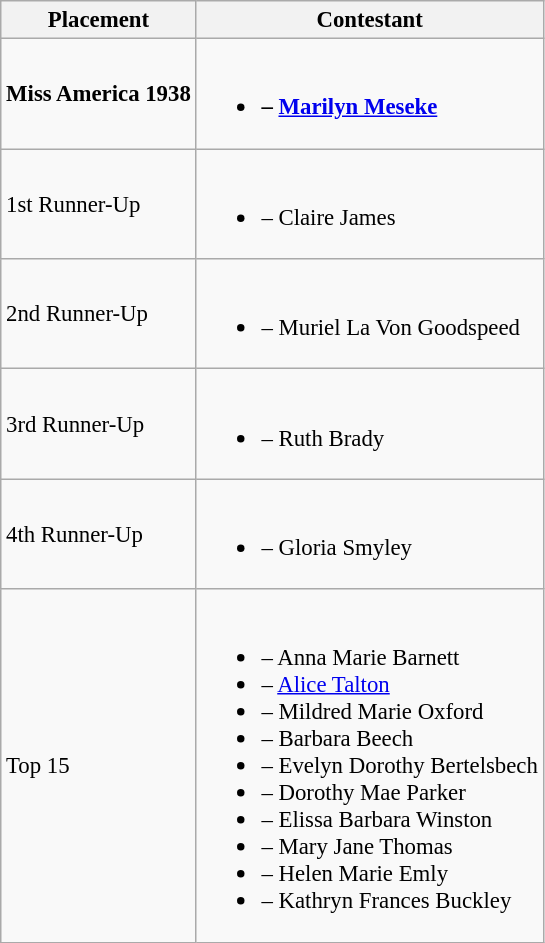<table class="wikitable sortable" style="font-size: 95%;">
<tr>
<th>Placement</th>
<th>Contestant</th>
</tr>
<tr>
<td><strong>Miss America 1938</strong></td>
<td><br><ul><li><strong> – <a href='#'>Marilyn Meseke</a></strong></li></ul></td>
</tr>
<tr>
<td>1st Runner-Up</td>
<td><br><ul><li> – Claire James</li></ul></td>
</tr>
<tr>
<td>2nd Runner-Up</td>
<td><br><ul><li> – Muriel La Von Goodspeed</li></ul></td>
</tr>
<tr>
<td>3rd Runner-Up</td>
<td><br><ul><li> – Ruth Brady</li></ul></td>
</tr>
<tr>
<td>4th Runner-Up</td>
<td><br><ul><li> – Gloria Smyley</li></ul></td>
</tr>
<tr>
<td>Top 15</td>
<td><br><ul><li> – Anna Marie Barnett</li><li> – <a href='#'>Alice Talton</a></li><li> – Mildred Marie Oxford</li><li> – Barbara Beech</li><li> – Evelyn Dorothy Bertelsbech</li><li> – Dorothy Mae Parker</li><li> – Elissa Barbara Winston</li><li> – Mary Jane Thomas</li><li> – Helen Marie Emly</li><li> – Kathryn Frances Buckley</li></ul></td>
</tr>
</table>
